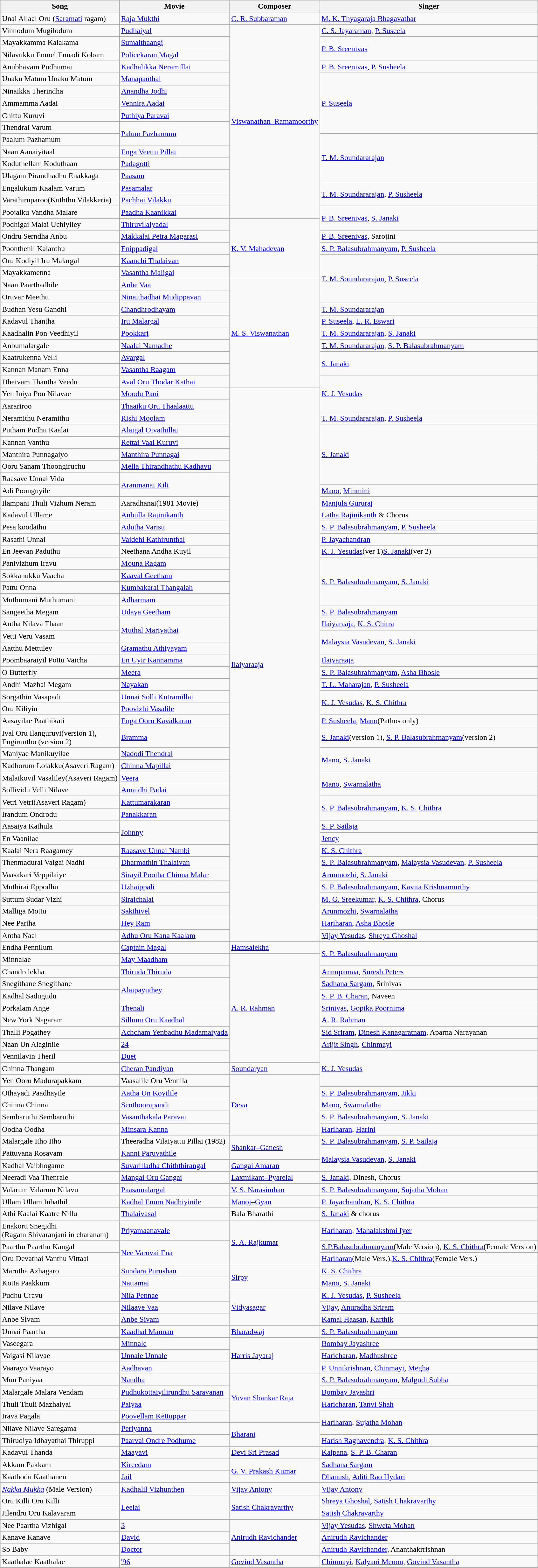<table class="wikitable">
<tr>
<th>Song</th>
<th>Movie</th>
<th>Composer</th>
<th>Singer</th>
</tr>
<tr>
<td>Unai Allaal Oru (<a href='#'>Saramati</a> ragam)</td>
<td><a href='#'>Raja Mukthi</a></td>
<td><a href='#'>C. R. Subbaraman</a></td>
<td><a href='#'>M. K. Thyagaraja Bhagavathar</a></td>
</tr>
<tr>
<td>Vinnodum Mugilodum</td>
<td><a href='#'>Pudhaiyal</a></td>
<td rowspan="16"><a href='#'>Viswanathan–Ramamoorthy</a></td>
<td><a href='#'>C. S. Jayaraman</a>, <a href='#'>P. Suseela</a></td>
</tr>
<tr>
<td>Mayakkamma Kalakama</td>
<td><a href='#'>Sumaithaangi</a></td>
<td rowspan=2><a href='#'>P. B. Sreenivas</a></td>
</tr>
<tr>
<td>Nilavukku Enmel Ennadi Kobam</td>
<td><a href='#'>Policekaran Magal</a></td>
</tr>
<tr>
<td>Anubhavam Pudhumai</td>
<td><a href='#'>Kadhalikka Neramillai</a></td>
<td><a href='#'>P. B. Sreenivas</a>, <a href='#'>P. Susheela</a></td>
</tr>
<tr>
<td>Unaku Matum Unaku Matum</td>
<td><a href='#'>Manapanthal</a></td>
<td rowspan="5"><a href='#'>P. Suseela</a></td>
</tr>
<tr>
<td>Ninaikka Therindha</td>
<td><a href='#'>Anandha Jodhi</a></td>
</tr>
<tr>
<td>Ammamma Aadai</td>
<td><a href='#'>Vennira Aadai</a></td>
</tr>
<tr>
<td>Chittu Kuruvi</td>
<td><a href='#'>Puthiya Paravai</a></td>
</tr>
<tr>
<td>Thendral Varum</td>
<td rowspan="2"><a href='#'>Palum Pazhamum</a></td>
</tr>
<tr>
<td>Paalum Pazhamum</td>
<td rowspan=4><a href='#'>T. M. Soundararajan</a></td>
</tr>
<tr>
<td>Naan Aanaiyitaal</td>
<td><a href='#'>Enga Veettu Pillai</a></td>
</tr>
<tr>
<td>Koduthellam Koduthaan</td>
<td><a href='#'>Padagotti</a></td>
</tr>
<tr>
<td>Ulagam Pirandhadhu Enakkaga</td>
<td><a href='#'>Paasam</a></td>
</tr>
<tr>
<td>Engalukum Kaalam Varum</td>
<td><a href='#'>Pasamalar</a></td>
<td rowspan=2><a href='#'>T. M. Soundararajan</a>, <a href='#'>P. Susheela</a></td>
</tr>
<tr>
<td>Varathiruparoo(Kuththu Vilakkeria)</td>
<td><a href='#'>Pachhai Vilakku</a></td>
</tr>
<tr>
<td>Poojaiku Vandha Malare</td>
<td><a href='#'>Paadha Kaanikkai</a></td>
<td rowspan="2"><a href='#'>P. B. Sreenivas</a>, <a href='#'>S. Janaki</a></td>
</tr>
<tr>
<td>Podhigai Malai Uchiyiley</td>
<td><a href='#'>Thiruvilaiyadal</a></td>
<td rowspan=5><a href='#'>K. V. Mahadevan</a></td>
</tr>
<tr>
<td>Ondru Serndha Anbu</td>
<td><a href='#'>Makkalai Petra Magarasi</a></td>
<td><a href='#'>P. B. Sreenivas</a>, Sarojini</td>
</tr>
<tr>
<td>Poonthenil Kalanthu</td>
<td><a href='#'>Enippadigal</a></td>
<td><a href='#'>S. P. Balasubrahmanyam</a>, <a href='#'>P. Susheela</a></td>
</tr>
<tr>
<td>Oru Kodiyil Iru Malargal</td>
<td><a href='#'>Kaanchi Thalaivan</a></td>
<td rowspan="4"><a href='#'>T. M. Soundararajan</a>, <a href='#'>P. Suseela</a></td>
</tr>
<tr>
<td>Mayakkamenna</td>
<td><a href='#'>Vasantha Maligai</a></td>
</tr>
<tr>
<td>Naan Paarthadhile</td>
<td><a href='#'>Anbe Vaa</a></td>
<td rowspan="9"><a href='#'>M. S. Viswanathan</a></td>
</tr>
<tr>
<td>Oruvar Meethu</td>
<td><a href='#'>Ninaithadhai Mudippavan</a></td>
</tr>
<tr>
<td>Budhan Yesu Gandhi</td>
<td><a href='#'>Chandhrodhayam</a></td>
<td><a href='#'>T. M. Soundararajan</a></td>
</tr>
<tr>
<td>Kadavul Thantha</td>
<td><a href='#'>Iru Malargal</a></td>
<td><a href='#'>P. Suseela</a>, <a href='#'>L. R. Eswari</a></td>
</tr>
<tr>
<td>Kaadhalin Pon Veedhiyil</td>
<td><a href='#'>Pookkari</a></td>
<td><a href='#'>T. M. Soundararajan</a>, <a href='#'>S. Janaki</a></td>
</tr>
<tr>
<td>Anbumalargale</td>
<td><a href='#'>Naalai Namadhe</a></td>
<td><a href='#'>T. M. Soundararajan</a>, <a href='#'>S. P. Balasubrahmanyam</a></td>
</tr>
<tr>
<td>Kaatrukenna Velli</td>
<td><a href='#'>Avargal</a></td>
<td rowspan="2"><a href='#'>S. Janaki</a></td>
</tr>
<tr>
<td>Kannan Manam Enna</td>
<td><a href='#'>Vasantha Raagam</a></td>
</tr>
<tr>
<td>Dheivam Thantha Veedu</td>
<td><a href='#'>Aval Oru Thodar Kathai</a></td>
<td rowspan=3><a href='#'>K. J. Yesudas</a></td>
</tr>
<tr>
<td>Yen Iniya Pon Nilavae</td>
<td><a href='#'>Moodu Pani</a></td>
<td rowspan=45><a href='#'>Ilaiyaraaja</a></td>
</tr>
<tr>
<td>Aarariroo</td>
<td><a href='#'>Thaaiku Oru Thaalaattu</a></td>
</tr>
<tr>
<td>Neramithu Neramithu</td>
<td><a href='#'>Rishi Moolam</a></td>
<td><a href='#'>T. M. Soundararajan</a>, <a href='#'>P. Susheela</a></td>
</tr>
<tr>
<td>Putham Pudhu Kaalai</td>
<td><a href='#'>Alaigal Oivathillai</a></td>
<td rowspan=5><a href='#'>S. Janaki</a></td>
</tr>
<tr>
<td>Kannan Vanthu</td>
<td><a href='#'>Rettai Vaal Kuruvi</a></td>
</tr>
<tr>
<td>Manthira Punnagaiyo</td>
<td><a href='#'>Manthira Punnagai</a></td>
</tr>
<tr>
<td>Ooru Sanam Thoongiruchu</td>
<td><a href='#'>Mella Thirandhathu Kadhavu</a></td>
</tr>
<tr>
<td>Raasave Unnai Vida</td>
<td rowspan=2><a href='#'>Aranmanai Kili</a></td>
</tr>
<tr>
<td>Adi Poonguyile</td>
<td><a href='#'>Mano</a>, <a href='#'>Minmini</a></td>
</tr>
<tr>
<td>Ilampani Thuli Vizhum Neram</td>
<td>Aaradhanai(1981 Movie)</td>
<td><a href='#'>Manjula Gururaj</a></td>
</tr>
<tr>
<td>Kadavul Ullame</td>
<td><a href='#'>Anbulla Rajinikanth</a></td>
<td><a href='#'>Latha Rajinikanth</a> & Chorus</td>
</tr>
<tr>
<td>Pesa koodathu</td>
<td><a href='#'>Adutha Varisu</a></td>
<td><a href='#'>S. P. Balasubrahmanyam</a>, <a href='#'>P. Susheela</a></td>
</tr>
<tr>
<td>Rasathi Unnai</td>
<td><a href='#'>Vaidehi Kathirunthal</a></td>
<td><a href='#'>P. Jayachandran</a></td>
</tr>
<tr>
<td>En Jeevan Paduthu</td>
<td>Neethana Andha Kuyil</td>
<td><a href='#'>K. J. Yesudas</a>(ver 1)<a href='#'>S. Janaki</a>(ver 2)</td>
</tr>
<tr>
<td>Panivizhum Iravu</td>
<td><a href='#'>Mouna Ragam</a></td>
<td rowspan=4><a href='#'>S. P. Balasubrahmanyam</a>, <a href='#'>S. Janaki</a></td>
</tr>
<tr>
<td>Sokkanukku Vaacha</td>
<td><a href='#'>Kaaval Geetham</a></td>
</tr>
<tr>
<td>Pattu Onna</td>
<td><a href='#'>Kumbakarai Thangaiah</a></td>
</tr>
<tr>
<td>Muthumani Muthumani</td>
<td><a href='#'>Adharmam</a></td>
</tr>
<tr>
<td>Sangeetha Megam</td>
<td><a href='#'>Udaya Geetham</a></td>
<td><a href='#'>S. P. Balasubrahmanyam</a></td>
</tr>
<tr>
<td>Antha Nilava Thaan</td>
<td rowspan=2><a href='#'>Muthal Mariyathai</a></td>
<td><a href='#'>Ilaiyaraaja</a>, <a href='#'>K. S. Chitra</a></td>
</tr>
<tr>
<td>Vetti Veru Vasam</td>
<td rowspan=2><a href='#'>Malaysia Vasudevan</a>, <a href='#'>S. Janaki</a></td>
</tr>
<tr>
<td>Aatthu Mettuley</td>
<td><a href='#'>Gramathu Athiyayam</a></td>
</tr>
<tr>
<td>Poombaaraiyil Pottu Vaicha</td>
<td><a href='#'>En Uyir Kannamma</a></td>
<td><a href='#'>Ilaiyaraaja</a></td>
</tr>
<tr>
<td>O Butterfly</td>
<td><a href='#'>Meera</a></td>
<td><a href='#'>S. P. Balasubrahmanyam</a>, <a href='#'>Asha Bhosle</a></td>
</tr>
<tr>
<td>Andhi Mazhai Megam</td>
<td><a href='#'>Nayakan</a></td>
<td><a href='#'>T. L. Maharajan</a>, <a href='#'>P. Susheela</a></td>
</tr>
<tr>
<td>Sorgathin Vasapadi</td>
<td><a href='#'>Unnai Solli Kutramillai</a></td>
<td rowspan=2><a href='#'>K. J. Yesudas</a>, <a href='#'>K. S. Chithra</a></td>
</tr>
<tr>
<td>Oru Kiliyin</td>
<td><a href='#'>Poovizhi Vasalile</a></td>
</tr>
<tr>
<td>Aasayilae Paathikati</td>
<td><a href='#'>Enga Ooru Kavalkaran</a></td>
<td><a href='#'>P. Susheela</a>, <a href='#'>Mano</a>(Pathos only)</td>
</tr>
<tr>
<td>Ival Oru Ilanguruvi(version 1),<br>Engiruntho (version 2)</td>
<td><a href='#'>Bramma</a></td>
<td><a href='#'>S. Janaki</a>(version 1), <a href='#'>S. P. Balasubrahmanyam</a>(version 2)</td>
</tr>
<tr>
<td>Maniyae Manikuyilae</td>
<td><a href='#'>Nadodi Thendral</a></td>
<td rowspan=2><a href='#'>Mano</a>, <a href='#'>S. Janaki</a></td>
</tr>
<tr>
<td>Kadhorum Lolakku(Asaveri Ragam)</td>
<td><a href='#'>Chinna Mapillai</a></td>
</tr>
<tr>
<td>Malaikovil Vasaliley(Asaveri Ragam)</td>
<td><a href='#'>Veera</a></td>
<td rowspan=2><a href='#'>Mano</a>, <a href='#'>Swarnalatha</a></td>
</tr>
<tr>
<td>Sollividu Velli Nilave</td>
<td><a href='#'>Amaidhi Padai</a></td>
</tr>
<tr>
<td>Vetri Vetri(Asaveri Ragam)</td>
<td><a href='#'>Kattumarakaran</a></td>
<td rowspan=2><a href='#'>S. P. Balasubrahmanyam</a>, <a href='#'>K. S. Chithra</a></td>
</tr>
<tr>
<td>Irandum Ondrodu</td>
<td><a href='#'>Panakkaran</a></td>
</tr>
<tr>
<td>Aasaiya Kathula</td>
<td rowspan=2><a href='#'>Johnny</a></td>
<td><a href='#'>S. P. Sailaja</a></td>
</tr>
<tr>
<td>En Vaanilae</td>
<td><a href='#'>Jency</a></td>
</tr>
<tr>
<td>Kaalai Nera Raagamey</td>
<td><a href='#'>Raasave Unnai Nambi</a></td>
<td><a href='#'>K. S. Chithra</a></td>
</tr>
<tr>
<td>Thenmadurai Vaigai Nadhi</td>
<td><a href='#'>Dharmathin Thalaivan</a></td>
<td><a href='#'>S. P. Balasubrahmanyam</a>, <a href='#'>Malaysia Vasudevan</a>, <a href='#'>P. Susheela</a></td>
</tr>
<tr>
<td>Vaasakari Veppilaiye</td>
<td><a href='#'>Sirayil Pootha Chinna Malar</a></td>
<td><a href='#'>Arunmozhi</a>, <a href='#'>S. Janaki</a></td>
</tr>
<tr>
<td>Muthirai Eppodhu</td>
<td><a href='#'>Uzhaippali</a></td>
<td><a href='#'>S. P. Balasubrahmanyam</a>, <a href='#'>Kavita Krishnamurthy</a></td>
</tr>
<tr>
<td>Suttum Sudar Vizhi</td>
<td><a href='#'>Siraichalai</a></td>
<td><a href='#'>M. G. Sreekumar</a>, <a href='#'>K. S. Chithra</a>, Chorus</td>
</tr>
<tr>
<td>Malliga Mottu</td>
<td><a href='#'>Sakthivel</a></td>
<td><a href='#'>Arunmozhi</a>, <a href='#'>Swarnalatha</a></td>
</tr>
<tr>
<td>Nee Partha</td>
<td><a href='#'>Hey Ram</a></td>
<td><a href='#'>Hariharan</a>, <a href='#'>Asha Bhosle</a></td>
</tr>
<tr>
<td>Antha Naal</td>
<td><a href='#'>Adhu Oru Kana Kaalam</a></td>
<td><a href='#'>Vijay Yesudas</a>, <a href='#'>Shreya Ghoshal</a></td>
</tr>
<tr>
<td>Endha Pennilum</td>
<td><a href='#'>Captain Magal</a></td>
<td><a href='#'>Hamsalekha</a></td>
<td rowspan=2><a href='#'>S. P. Balasubrahmanyam</a></td>
</tr>
<tr>
<td>Minnalae</td>
<td><a href='#'>May Maadham</a></td>
<td rowspan=9><a href='#'>A. R. Rahman</a></td>
</tr>
<tr>
<td>Chandralekha</td>
<td><a href='#'>Thiruda Thiruda</a></td>
<td><a href='#'>Annupamaa</a>, <a href='#'>Suresh Peters</a></td>
</tr>
<tr>
<td>Snegithane Snegithane</td>
<td rowspan=2><a href='#'>Alaipayuthey</a></td>
<td><a href='#'>Sadhana Sargam</a>, Srinivas</td>
</tr>
<tr>
<td>Kadhal Sadugudu</td>
<td><a href='#'>S. P. B. Charan</a>, Naveen</td>
</tr>
<tr>
<td>Porkalam Ange</td>
<td><a href='#'>Thenali</a></td>
<td><a href='#'>Srinivas</a>, <a href='#'>Gopika Poornima</a></td>
</tr>
<tr>
<td>New York Nagaram</td>
<td><a href='#'>Sillunu Oru Kaadhal</a></td>
<td><a href='#'>A. R. Rahman</a></td>
</tr>
<tr>
<td>Thalli Pogathey</td>
<td><a href='#'>Achcham Yenbadhu Madamaiyada</a></td>
<td><a href='#'>Sid Sriram</a>, <a href='#'>Dinesh Kanagaratnam</a>, Aparna Narayanan</td>
</tr>
<tr>
<td>Naan Un Alaginile</td>
<td><a href='#'>24</a></td>
<td><a href='#'>Arijit Singh</a>, <a href='#'>Chinmayi</a></td>
</tr>
<tr>
<td>Vennilavin Theril</td>
<td><a href='#'>Duet</a></td>
<td rowspan=3><a href='#'>K. J. Yesudas</a></td>
</tr>
<tr>
<td>Chinna Thangam</td>
<td><a href='#'>Cheran Pandiyan</a></td>
<td><a href='#'>Soundaryan</a></td>
</tr>
<tr>
<td>Yen Ooru Madurapakkam</td>
<td>Vaasalile Oru Vennila</td>
<td rowspan=5><a href='#'>Deva</a></td>
</tr>
<tr>
<td>Othayadi Paadhayile</td>
<td><a href='#'>Aatha Un Koyilile</a></td>
<td><a href='#'>S. P. Balasubrahmanyam</a>, <a href='#'>Jikki</a></td>
</tr>
<tr>
<td>Chinna Chinna</td>
<td><a href='#'>Senthoorapandi</a></td>
<td><a href='#'>Mano</a>, <a href='#'>Swarnalatha</a></td>
</tr>
<tr>
<td>Sembaruthi Sembaruthi</td>
<td><a href='#'>Vasanthakala Paravai</a></td>
<td><a href='#'>S. P. Balasubrahmanyam</a>, <a href='#'>S. Janaki</a></td>
</tr>
<tr>
<td>Oodha Oodha</td>
<td><a href='#'>Minsara Kanna</a></td>
<td><a href='#'>Hariharan</a>, <a href='#'>Harini</a></td>
</tr>
<tr>
<td>Malargale Itho Itho</td>
<td>Theeradha Vilaiyattu Pillai (1982)</td>
<td rowspan=2><a href='#'>Shankar–Ganesh</a></td>
<td><a href='#'>S. P. Balasubrahmanyam</a>, <a href='#'>S. P. Sailaja</a></td>
</tr>
<tr>
<td>Pattuvana Rosavam</td>
<td><a href='#'>Kanni Paruvathile</a></td>
<td rowspan=2><a href='#'>Malaysia Vasudevan</a>, <a href='#'>S. Janaki</a></td>
</tr>
<tr>
<td>Kadhal Vaibhogame</td>
<td><a href='#'>Suvarilladha Chiththirangal</a></td>
<td><a href='#'>Gangai Amaran</a></td>
</tr>
<tr>
<td>Neeradi Vaa Thenrale</td>
<td><a href='#'>Mangai Oru Gangai</a></td>
<td><a href='#'>Laxmikant–Pyarelal</a></td>
<td><a href='#'>S. Janaki</a>, Dinesh, Chorus</td>
</tr>
<tr>
<td>Valarum Valarum Nilavu</td>
<td><a href='#'>Paasamalargal</a></td>
<td><a href='#'>V. S. Narasimhan</a></td>
<td><a href='#'>S. P. Balasubrahmanyam</a>, <a href='#'>Sujatha Mohan</a></td>
</tr>
<tr>
<td>Ullam Ullam Inbathil</td>
<td><a href='#'>Kadhal Enum Nadhiyinile</a></td>
<td><a href='#'>Manoj–Gyan</a></td>
<td><a href='#'>P. Jayachandran</a>, <a href='#'>K. S. Chithra</a></td>
</tr>
<tr>
<td>Athi Kaalai Kaatre Nillu</td>
<td><a href='#'>Thalaivasal</a></td>
<td>Bala Bharathi</td>
<td><a href='#'>S. Janaki</a> & chorus</td>
</tr>
<tr>
<td>Enakoru Snegidhi<br>(Ragam Shivaranjani in charanam)</td>
<td><a href='#'>Priyamaanavale</a></td>
<td rowspan=3><a href='#'>S. A. Rajkumar</a></td>
<td><a href='#'>Hariharan</a>, <a href='#'>Mahalakshmi Iyer</a></td>
</tr>
<tr>
<td>Paarthu Paarthu Kangal</td>
<td rowspan=2><a href='#'>Nee Varuvai Ena</a></td>
<td><a href='#'>S.P.Balasubrahmanyam</a>(Male Version), <a href='#'>K. S. Chithra</a>(Female Version)</td>
</tr>
<tr>
<td>Oru Devathai Vanthu Vittaal</td>
<td><a href='#'>Hariharan</a>(Male Vers.),<a href='#'>K. S. Chithra</a>(Female Vers.)</td>
</tr>
<tr>
<td>Marutha Azhagaro</td>
<td><a href='#'>Sundara Purushan</a></td>
<td rowspan=2><a href='#'>Sirpy</a></td>
<td><a href='#'>K. S. Chithra</a></td>
</tr>
<tr>
<td>Kotta Paakkum</td>
<td><a href='#'>Nattamai</a></td>
<td><a href='#'>Mano</a>, <a href='#'>S. Janaki</a></td>
</tr>
<tr>
<td>Pudhu Uravu</td>
<td><a href='#'>Nila Pennae</a></td>
<td rowspan=3><a href='#'>Vidyasagar</a></td>
<td><a href='#'>K. J. Yesudas</a>, <a href='#'>P. Susheela</a></td>
</tr>
<tr>
<td>Nilave Nilave</td>
<td><a href='#'>Nilaave Vaa</a></td>
<td><a href='#'>Vijay</a>, <a href='#'>Anuradha Sriram</a></td>
</tr>
<tr>
<td>Anbe Sivam</td>
<td><a href='#'>Anbe Sivam</a></td>
<td><a href='#'>Kamal Haasan</a>, <a href='#'>Karthik</a></td>
</tr>
<tr>
<td>Unnai Paartha</td>
<td><a href='#'>Kaadhal Mannan</a></td>
<td><a href='#'>Bharadwaj</a></td>
<td><a href='#'>S. P. Balasubrahmanyam</a></td>
</tr>
<tr>
<td>Vaseegara</td>
<td><a href='#'>Minnale</a></td>
<td rowspan=3><a href='#'>Harris Jayaraj</a></td>
<td><a href='#'>Bombay Jayashree</a></td>
</tr>
<tr>
<td>Vaigasi Nilavae</td>
<td><a href='#'>Unnale Unnale</a></td>
<td><a href='#'>Haricharan</a>, <a href='#'>Madhushree</a></td>
</tr>
<tr>
<td>Vaarayo Vaarayo</td>
<td><a href='#'>Aadhavan</a></td>
<td><a href='#'>P. Unnikrishnan</a>, <a href='#'>Chinmayi</a>, <a href='#'>Megha</a></td>
</tr>
<tr>
<td>Mun Paniyaa</td>
<td><a href='#'>Nandha</a></td>
<td rowspan=4><a href='#'>Yuvan Shankar Raja</a></td>
<td><a href='#'>S. P. Balasubrahmanyam</a>, <a href='#'>Malgudi Subha</a></td>
</tr>
<tr>
<td>Malargale Malara Vendam</td>
<td><a href='#'>Pudhukottaiyilirundhu Saravanan</a></td>
<td><a href='#'>Bombay Jayashri</a></td>
</tr>
<tr>
<td>Thuli Thuli Mazhaiyai</td>
<td><a href='#'>Paiyaa</a></td>
<td><a href='#'>Haricharan</a>, <a href='#'>Tanvi Shah</a></td>
</tr>
<tr>
<td>Irava Pagala</td>
<td><a href='#'>Poovellam Kettuppar</a></td>
<td rowspan=2><a href='#'>Hariharan</a>, <a href='#'>Sujatha Mohan</a></td>
</tr>
<tr>
<td>Nilave Nilave Saregama</td>
<td><a href='#'>Periyanna</a></td>
<td rowspan=2><a href='#'>Bharani</a></td>
</tr>
<tr>
<td>Thirudiya Idhayathai Thiruppi</td>
<td><a href='#'>Paarvai Ondre Podhume</a></td>
<td><a href='#'>Harish Raghavendra</a>, <a href='#'>K. S. Chithra</a></td>
</tr>
<tr>
<td>Kadavul Thanda</td>
<td><a href='#'>Maayavi</a></td>
<td><a href='#'>Devi Sri Prasad</a></td>
<td><a href='#'>Kalpana</a>, <a href='#'>S. P. B. Charan</a></td>
</tr>
<tr>
<td>Akkam Pakkam</td>
<td><a href='#'>Kireedam</a></td>
<td rowspan=2><a href='#'>G. V. Prakash Kumar</a></td>
<td><a href='#'>Sadhana Sargam</a></td>
</tr>
<tr>
<td>Kaathodu Kaathanen</td>
<td><a href='#'>Jail</a></td>
<td><a href='#'>Dhanush</a>, <a href='#'>Aditi Rao Hydari</a></td>
</tr>
<tr>
<td><em><a href='#'>Nakka Mukka</a></em> (Male Version)</td>
<td><a href='#'>Kadhalil Vizhunthen</a></td>
<td><a href='#'>Vijay Antony</a></td>
<td><a href='#'>Vijay Antony</a></td>
</tr>
<tr>
<td>Oru Killi Oru Killi</td>
<td rowspan=2><a href='#'>Leelai</a></td>
<td rowspan=2><a href='#'>Satish Chakravarthy</a></td>
<td><a href='#'>Shreya Ghoshal</a>, <a href='#'>Satish Chakravarthy</a></td>
</tr>
<tr>
<td>Jilendru Oru Kalavaram</td>
<td><a href='#'>Satish Chakravarthy</a></td>
</tr>
<tr>
<td>Nee Paartha Vizhigal</td>
<td><a href='#'>3</a></td>
<td rowspan=3><a href='#'>Anirudh Ravichander</a></td>
<td><a href='#'>Vijay Yesudas</a>, <a href='#'>Shweta Mohan</a></td>
</tr>
<tr>
<td>Kanave Kanave</td>
<td><a href='#'>David</a></td>
<td><a href='#'>Anirudh Ravichander</a></td>
</tr>
<tr>
<td>So Baby</td>
<td><a href='#'>Doctor</a></td>
<td><a href='#'>Anirudh Ravichander</a>, Ananthakrrishnan</td>
</tr>
<tr>
<td>Kaathalae Kaathalae</td>
<td><a href='#'>'96</a></td>
<td><a href='#'>Govind Vasantha</a></td>
<td><a href='#'>Chinmayi</a>, <a href='#'>Kalyani Menon</a>, <a href='#'>Govind Vasantha</a></td>
</tr>
</table>
